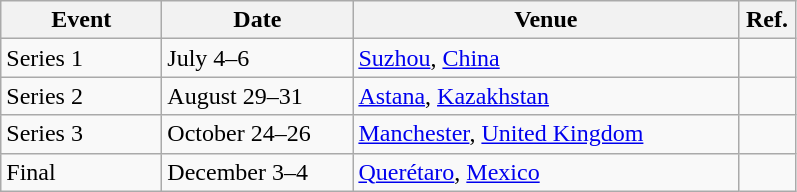<table class=wikitable>
<tr>
<th width=100>Event</th>
<th width=120>Date</th>
<th width=250>Venue</th>
<th width=30>Ref.</th>
</tr>
<tr>
<td>Series 1</td>
<td>July 4–6</td>
<td> <a href='#'>Suzhou</a>, <a href='#'>China</a></td>
<td></td>
</tr>
<tr>
<td>Series 2</td>
<td>August 29–31</td>
<td> <a href='#'>Astana</a>, <a href='#'>Kazakhstan</a></td>
<td></td>
</tr>
<tr>
<td>Series 3</td>
<td>October 24–26</td>
<td> <a href='#'>Manchester</a>, <a href='#'>United Kingdom</a></td>
<td></td>
</tr>
<tr>
<td>Final</td>
<td>December 3–4</td>
<td> <a href='#'>Querétaro</a>, <a href='#'>Mexico</a></td>
<td></td>
</tr>
</table>
